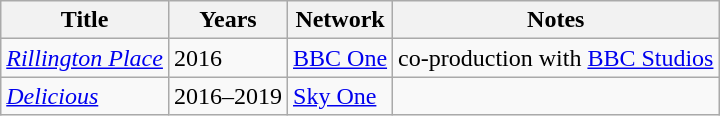<table class="wikitable sortable">
<tr>
<th>Title</th>
<th>Years</th>
<th>Network</th>
<th>Notes</th>
</tr>
<tr>
<td><em><a href='#'>Rillington Place</a></em></td>
<td>2016</td>
<td><a href='#'>BBC One</a></td>
<td>co-production with <a href='#'>BBC Studios</a></td>
</tr>
<tr>
<td><em><a href='#'>Delicious</a></em></td>
<td>2016–2019</td>
<td><a href='#'>Sky One</a></td>
<td></td>
</tr>
</table>
